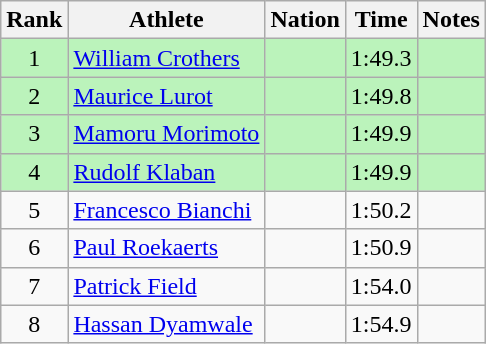<table class="wikitable sortable" style="text-align:center">
<tr>
<th>Rank</th>
<th>Athlete</th>
<th>Nation</th>
<th>Time</th>
<th>Notes</th>
</tr>
<tr bgcolor=bbf3bb>
<td>1</td>
<td align=left><a href='#'>William Crothers</a></td>
<td align=left></td>
<td>1:49.3</td>
<td></td>
</tr>
<tr bgcolor=bbf3bb>
<td>2</td>
<td align=left><a href='#'>Maurice Lurot</a></td>
<td align=left></td>
<td>1:49.8</td>
<td></td>
</tr>
<tr bgcolor=bbf3bb>
<td>3</td>
<td align=left><a href='#'>Mamoru Morimoto</a></td>
<td align=left></td>
<td>1:49.9</td>
<td></td>
</tr>
<tr bgcolor=bbf3bb>
<td>4</td>
<td align=left><a href='#'>Rudolf Klaban</a></td>
<td align=left></td>
<td>1:49.9</td>
<td></td>
</tr>
<tr>
<td>5</td>
<td align=left><a href='#'>Francesco Bianchi</a></td>
<td align=left></td>
<td>1:50.2</td>
<td></td>
</tr>
<tr>
<td>6</td>
<td align=left><a href='#'>Paul Roekaerts</a></td>
<td align=left></td>
<td>1:50.9</td>
<td></td>
</tr>
<tr>
<td>7</td>
<td align=left><a href='#'>Patrick Field</a></td>
<td align=left></td>
<td>1:54.0</td>
<td></td>
</tr>
<tr>
<td>8</td>
<td align=left><a href='#'>Hassan Dyamwale</a></td>
<td align=left></td>
<td>1:54.9</td>
<td></td>
</tr>
</table>
